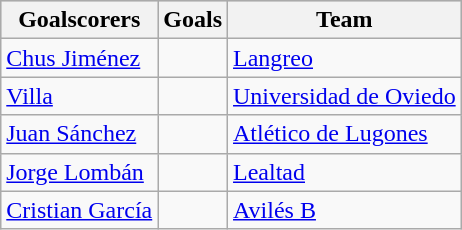<table class="wikitable sortable" class="wikitable">
<tr style="background:#ccc; text-align:center;">
<th>Goalscorers</th>
<th>Goals</th>
<th>Team</th>
</tr>
<tr>
<td> <a href='#'>Chus Jiménez</a></td>
<td></td>
<td><a href='#'>Langreo</a></td>
</tr>
<tr>
<td> <a href='#'>Villa</a></td>
<td></td>
<td><a href='#'>Universidad de Oviedo</a></td>
</tr>
<tr>
<td> <a href='#'>Juan Sánchez</a></td>
<td></td>
<td><a href='#'>Atlético de Lugones</a></td>
</tr>
<tr>
<td> <a href='#'>Jorge Lombán</a></td>
<td></td>
<td><a href='#'>Lealtad</a></td>
</tr>
<tr>
<td> <a href='#'>Cristian García</a></td>
<td></td>
<td><a href='#'>Avilés B</a></td>
</tr>
</table>
